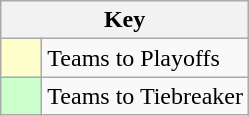<table class="wikitable" style="text-align: center;">
<tr>
<th colspan=2>Key</th>
</tr>
<tr>
<td style="background:#ffffcc; width:20px;"></td>
<td align=left>Teams to Playoffs</td>
</tr>
<tr>
<td style="background:#ccffcc; width:20px;"></td>
<td align=left>Teams to Tiebreaker</td>
</tr>
</table>
